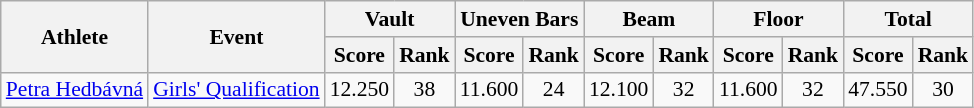<table class="wikitable" border="1" style="font-size:90%">
<tr>
<th rowspan=2>Athlete</th>
<th rowspan=2>Event</th>
<th colspan=2>Vault</th>
<th colspan=2>Uneven Bars</th>
<th colspan=2>Beam</th>
<th colspan=2>Floor</th>
<th colspan=2>Total</th>
</tr>
<tr>
<th>Score</th>
<th>Rank</th>
<th>Score</th>
<th>Rank</th>
<th>Score</th>
<th>Rank</th>
<th>Score</th>
<th>Rank</th>
<th>Score</th>
<th>Rank</th>
</tr>
<tr>
<td><a href='#'>Petra Hedbávná</a></td>
<td><a href='#'>Girls' Qualification</a></td>
<td align=center>12.250</td>
<td align=center>38</td>
<td align=center>11.600</td>
<td align=center>24</td>
<td align=center>12.100</td>
<td align=center>32</td>
<td align=center>11.600</td>
<td align=center>32</td>
<td align=center>47.550</td>
<td align=center>30</td>
</tr>
</table>
